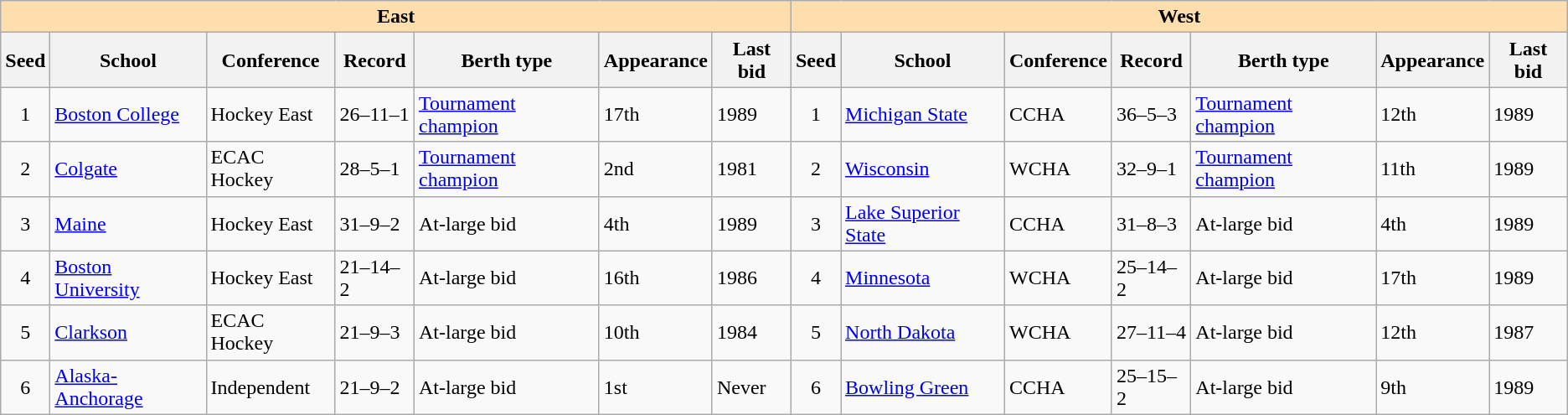<table class="wikitable">
<tr>
<th colspan="7" style="background:#ffdead;">East</th>
<th colspan="7" style="background:#ffdead;">West</th>
</tr>
<tr>
<th>Seed</th>
<th>School</th>
<th>Conference</th>
<th>Record</th>
<th>Berth type</th>
<th>Appearance</th>
<th>Last bid</th>
<th>Seed</th>
<th>School</th>
<th>Conference</th>
<th>Record</th>
<th>Berth type</th>
<th>Appearance</th>
<th>Last bid</th>
</tr>
<tr>
<td align=center>1</td>
<td><a href='#'>Boston College</a></td>
<td>Hockey East</td>
<td>26–11–1</td>
<td><a href='#'>Tournament champion</a></td>
<td>17th</td>
<td>1989</td>
<td align=center>1</td>
<td><a href='#'>Michigan State</a></td>
<td>CCHA</td>
<td>36–5–3</td>
<td><a href='#'>Tournament champion</a></td>
<td>12th</td>
<td>1989</td>
</tr>
<tr>
<td align=center>2</td>
<td><a href='#'>Colgate</a></td>
<td>ECAC Hockey</td>
<td>28–5–1</td>
<td><a href='#'>Tournament champion</a></td>
<td>2nd</td>
<td>1981</td>
<td align=center>2</td>
<td><a href='#'>Wisconsin</a></td>
<td>WCHA</td>
<td>32–9–1</td>
<td><a href='#'>Tournament champion</a></td>
<td>11th</td>
<td>1989</td>
</tr>
<tr>
<td align=center>3</td>
<td><a href='#'>Maine</a></td>
<td>Hockey East</td>
<td>31–9–2</td>
<td>At-large bid</td>
<td>4th</td>
<td>1989</td>
<td align=center>3</td>
<td><a href='#'>Lake Superior State</a></td>
<td>CCHA</td>
<td>31–8–3</td>
<td>At-large bid</td>
<td>4th</td>
<td>1989</td>
</tr>
<tr>
<td align=center>4</td>
<td><a href='#'>Boston University</a></td>
<td>Hockey East</td>
<td>21–14–2</td>
<td>At-large bid</td>
<td>16th</td>
<td>1986</td>
<td align=center>4</td>
<td><a href='#'>Minnesota</a></td>
<td>WCHA</td>
<td>25–14–2</td>
<td>At-large bid</td>
<td>17th</td>
<td>1989</td>
</tr>
<tr>
<td align=center>5</td>
<td><a href='#'>Clarkson</a></td>
<td>ECAC Hockey</td>
<td>21–9–3</td>
<td>At-large bid</td>
<td>10th</td>
<td>1984</td>
<td align=center>5</td>
<td><a href='#'>North Dakota</a></td>
<td>WCHA</td>
<td>27–11–4</td>
<td>At-large bid</td>
<td>12th</td>
<td>1987</td>
</tr>
<tr>
<td align=center>6</td>
<td><a href='#'>Alaska-Anchorage</a></td>
<td>Independent</td>
<td>21–9–2</td>
<td>At-large bid</td>
<td>1st</td>
<td>Never</td>
<td align=center>6</td>
<td><a href='#'>Bowling Green</a></td>
<td>CCHA</td>
<td>25–15–2</td>
<td>At-large bid</td>
<td>9th</td>
<td>1989</td>
</tr>
</table>
